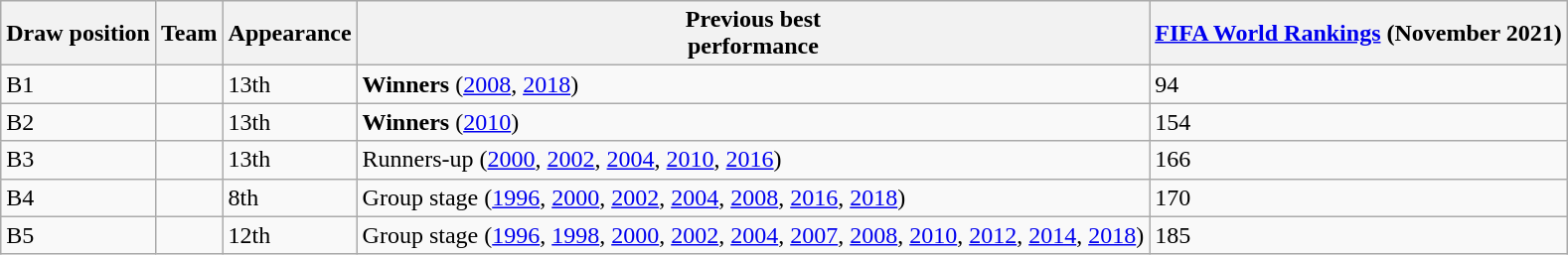<table class="wikitable" style="text-align:left;">
<tr>
<th>Draw position</th>
<th>Team</th>
<th>Appearance</th>
<th>Previous best<br>performance</th>
<th><a href='#'>FIFA World Rankings</a> (November 2021)</th>
</tr>
<tr>
<td>B1</td>
<td style=white-space:nowrap></td>
<td data-sort-value="37">13th</td>
<td data-sort-value="6.04"><strong>Winners</strong> (<a href='#'>2008</a>, <a href='#'>2018</a>)</td>
<td>94</td>
</tr>
<tr>
<td>B2</td>
<td style=white-space:nowrap></td>
<td data-sort-value="37">13th</td>
<td data-sort-value="6.04"><strong>Winners</strong> (<a href='#'>2010</a>)</td>
<td>154</td>
</tr>
<tr>
<td>B3</td>
<td style=white-space:nowrap></td>
<td data-sort-value="37">13th</td>
<td data-sort-value="6.04">Runners-up (<a href='#'>2000</a>, <a href='#'>2002</a>, <a href='#'>2004</a>, <a href='#'>2010</a>, <a href='#'>2016</a>)</td>
<td>166</td>
</tr>
<tr>
<td>B4</td>
<td style=white-space:nowrap></td>
<td data-sort-value="37">8th</td>
<td data-sort-value="6.04">Group stage (<a href='#'>1996</a>, <a href='#'>2000</a>, <a href='#'>2002</a>, <a href='#'>2004</a>, <a href='#'>2008</a>, <a href='#'>2016</a>, <a href='#'>2018</a>)</td>
<td>170</td>
</tr>
<tr>
<td>B5</td>
<td style=white-space:nowrap></td>
<td data-sort-value="37">12th</td>
<td data-sort-value="6.04">Group stage (<a href='#'>1996</a>, <a href='#'>1998</a>, <a href='#'>2000</a>, <a href='#'>2002</a>, <a href='#'>2004</a>, <a href='#'>2007</a>, <a href='#'>2008</a>, <a href='#'>2010</a>, <a href='#'>2012</a>, <a href='#'>2014</a>, <a href='#'>2018</a>)</td>
<td>185</td>
</tr>
</table>
